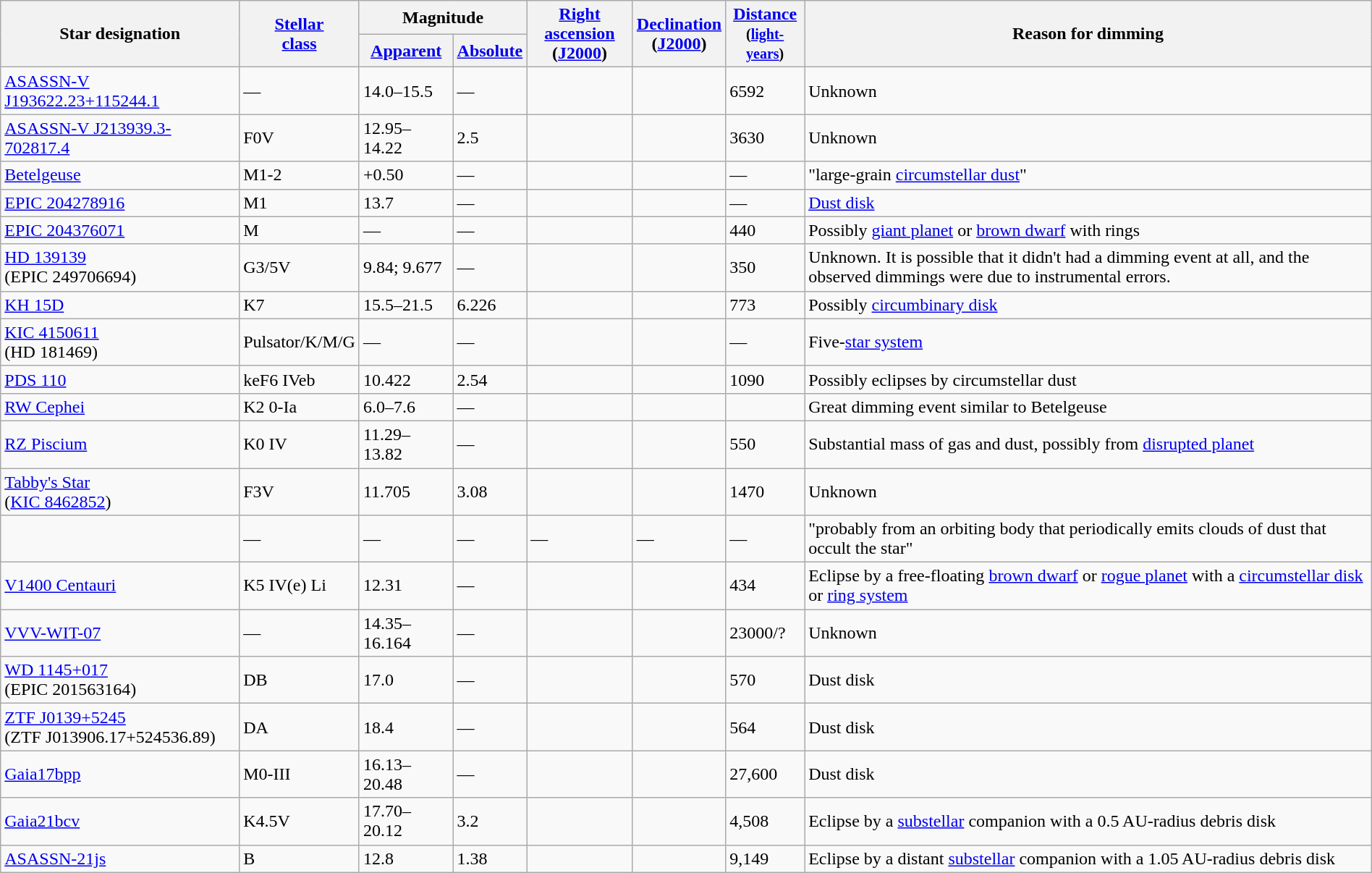<table class="wikitable sortable" style="margin-left:auto; margin-right:auto; border:none;">
<tr>
<th rowspan="2">Star designation</th>
<th rowspan="2"><a href='#'>Stellar<br>class</a></th>
<th colspan="2">Magnitude</th>
<th rowspan="2"><a href='#'>Right ascension</a><br>(<a href='#'>J2000</a>)</th>
<th rowspan="2"><a href='#'>Declination</a> <br>(<a href='#'>J2000</a>)</th>
<th rowspan="2"><a href='#'>Distance</a><br><small>(<a href='#'>light-years</a>)</small></th>
<th rowspan="2">Reason for dimming</th>
</tr>
<tr>
<th><a href='#'>Apparent</a></th>
<th><a href='#'>Absolute</a></th>
</tr>
<tr>
<td><a href='#'>ASASSN-V J193622.23+115244.1</a></td>
<td>—</td>
<td>14.0–15.5</td>
<td>—</td>
<td></td>
<td></td>
<td>6592</td>
<td>Unknown</td>
</tr>
<tr>
<td><a href='#'>ASASSN-V J213939.3-702817.4</a></td>
<td>F0V</td>
<td>12.95–14.22</td>
<td>2.5</td>
<td></td>
<td></td>
<td>3630</td>
<td>Unknown</td>
</tr>
<tr>
<td><a href='#'>Betelgeuse</a></td>
<td>M1-2</td>
<td>+0.50</td>
<td>—</td>
<td></td>
<td></td>
<td>—</td>
<td>"large-grain <a href='#'>circumstellar dust</a>"</td>
</tr>
<tr>
<td><a href='#'>EPIC 204278916</a></td>
<td>M1</td>
<td>13.7</td>
<td>—</td>
<td></td>
<td></td>
<td>—</td>
<td><a href='#'>Dust disk</a></td>
</tr>
<tr>
<td><a href='#'>EPIC 204376071</a></td>
<td>M</td>
<td>—</td>
<td>—</td>
<td></td>
<td></td>
<td>440</td>
<td>Possibly <a href='#'>giant planet</a> or <a href='#'>brown dwarf</a> with rings</td>
</tr>
<tr>
<td><a href='#'>HD 139139</a><br>(EPIC 249706694)</td>
<td>G3/5V</td>
<td>9.84; 9.677</td>
<td>—</td>
<td></td>
<td></td>
<td>350 <br> </td>
<td>Unknown. It is possible that it didn't had a dimming event at all, and the observed dimmings were due to instrumental errors.</td>
</tr>
<tr>
<td><a href='#'>KH 15D</a></td>
<td>K7</td>
<td>15.5–21.5</td>
<td>6.226</td>
<td></td>
<td></td>
<td>773</td>
<td>Possibly <a href='#'>circumbinary disk</a></td>
</tr>
<tr>
<td><a href='#'>KIC 4150611</a><br>(HD 181469)</td>
<td>Pulsator/K/M/G</td>
<td>—</td>
<td>—</td>
<td></td>
<td></td>
<td>—</td>
<td>Five-<a href='#'>star system</a></td>
</tr>
<tr>
<td><a href='#'>PDS 110</a></td>
<td>keF6 IVeb</td>
<td>10.422</td>
<td>2.54</td>
<td></td>
<td></td>
<td>1090</td>
<td>Possibly eclipses by circumstellar dust</td>
</tr>
<tr>
<td><a href='#'>RW Cephei</a></td>
<td>K2 0-Ia</td>
<td>6.0–7.6</td>
<td>—</td>
<td></td>
<td></td>
<td></td>
<td>Great dimming event similar to Betelgeuse</td>
</tr>
<tr>
<td><a href='#'>RZ Piscium</a></td>
<td>K0 IV</td>
<td>11.29–13.82</td>
<td>—</td>
<td></td>
<td></td>
<td>550</td>
<td>Substantial mass of gas and dust, possibly from <a href='#'>disrupted planet</a></td>
</tr>
<tr>
<td><a href='#'>Tabby's Star</a><br>(<a href='#'>KIC 8462852</a>)</td>
<td>F3V</td>
<td>11.705</td>
<td>3.08</td>
<td></td>
<td></td>
<td>1470</td>
<td>Unknown</td>
</tr>
<tr>
<td></td>
<td>—</td>
<td>—</td>
<td>—</td>
<td>—</td>
<td>—</td>
<td>—</td>
<td>"probably from an orbiting body that periodically emits clouds of dust that occult the star"</td>
</tr>
<tr>
<td><a href='#'>V1400 Centauri</a></td>
<td>K5 IV(e) Li</td>
<td>12.31</td>
<td>—</td>
<td></td>
<td></td>
<td>434</td>
<td>Eclipse by a free-floating <a href='#'>brown dwarf</a> or <a href='#'>rogue planet</a> with a <a href='#'>circumstellar disk</a> or <a href='#'>ring system</a></td>
</tr>
<tr>
<td><a href='#'>VVV-WIT-07</a></td>
<td>—</td>
<td>14.35–16.164</td>
<td>—</td>
<td></td>
<td></td>
<td>23000/?</td>
<td>Unknown</td>
</tr>
<tr>
<td><a href='#'>WD 1145+017</a><br>(EPIC 201563164)</td>
<td>DB</td>
<td>17.0</td>
<td>—</td>
<td></td>
<td></td>
<td>570</td>
<td>Dust disk</td>
</tr>
<tr>
<td><a href='#'>ZTF J0139+5245</a><br>(ZTF J013906.17+524536.89)</td>
<td>DA</td>
<td>18.4</td>
<td>—</td>
<td></td>
<td></td>
<td>564</td>
<td>Dust disk</td>
</tr>
<tr>
<td><a href='#'>Gaia17bpp</a></td>
<td>M0-III</td>
<td>16.13–20.48</td>
<td>—</td>
<td></td>
<td></td>
<td>27,600</td>
<td>Dust disk</td>
</tr>
<tr>
<td><a href='#'>Gaia21bcv</a></td>
<td>K4.5V</td>
<td>17.70–20.12</td>
<td>3.2</td>
<td></td>
<td></td>
<td>4,508</td>
<td>Eclipse by a <a href='#'>substellar</a> companion with a 0.5 AU-radius debris disk</td>
</tr>
<tr>
<td><a href='#'>ASASSN-21js</a></td>
<td>B</td>
<td>12.8</td>
<td>1.38</td>
<td></td>
<td></td>
<td>9,149</td>
<td>Eclipse by a distant <a href='#'>substellar</a> companion with a 1.05 AU-radius debris disk</td>
</tr>
</table>
